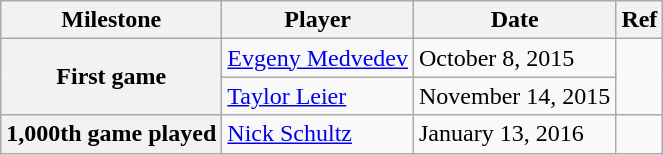<table class="wikitable">
<tr>
<th scope="col">Milestone</th>
<th scope="col">Player</th>
<th scope="col">Date</th>
<th scope="col">Ref</th>
</tr>
<tr>
<th rowspan=2>First game</th>
<td><a href='#'>Evgeny Medvedev</a></td>
<td>October 8, 2015</td>
<td rowspan=2></td>
</tr>
<tr>
<td><a href='#'>Taylor Leier</a></td>
<td>November 14, 2015</td>
</tr>
<tr>
<th>1,000th game played</th>
<td><a href='#'>Nick Schultz</a></td>
<td>January 13, 2016</td>
<td></td>
</tr>
</table>
